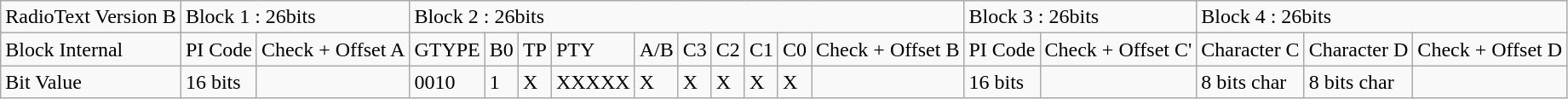<table class="wikitable">
<tr>
<td>RadioText Version B</td>
<td colspan="2">Block 1 : 26bits</td>
<td colspan="10">Block 2 : 26bits</td>
<td colspan="2">Block 3 : 26bits</td>
<td colspan="3">Block 4 : 26bits</td>
</tr>
<tr>
<td>Block Internal</td>
<td>PI Code</td>
<td>Check + Offset A</td>
<td>GTYPE</td>
<td>B0</td>
<td>TP</td>
<td>PTY</td>
<td>A/B</td>
<td>C3</td>
<td>C2</td>
<td>C1</td>
<td>C0</td>
<td>Check + Offset B</td>
<td>PI Code</td>
<td>Check + Offset C'</td>
<td>Character C</td>
<td>Character D</td>
<td>Check + Offset D</td>
</tr>
<tr>
<td>Bit Value</td>
<td>16 bits</td>
<td></td>
<td>0010</td>
<td>1</td>
<td>X</td>
<td>XXXXX</td>
<td>X</td>
<td>X</td>
<td>X</td>
<td>X</td>
<td>X</td>
<td></td>
<td>16 bits</td>
<td></td>
<td>8 bits char</td>
<td>8 bits char</td>
<td></td>
</tr>
</table>
